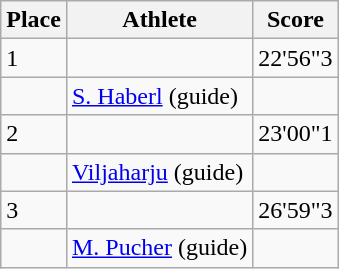<table class="wikitable">
<tr>
<th>Place</th>
<th>Athlete</th>
<th>Score</th>
</tr>
<tr>
<td>1</td>
<td></td>
<td>22'56"3</td>
</tr>
<tr>
<td></td>
<td><a href='#'>S. Haberl</a> (guide)</td>
<td></td>
</tr>
<tr>
<td>2</td>
<td></td>
<td>23'00"1</td>
</tr>
<tr>
<td></td>
<td><a href='#'>Viljaharju</a> (guide)</td>
<td></td>
</tr>
<tr>
<td>3</td>
<td></td>
<td>26'59"3</td>
</tr>
<tr>
<td></td>
<td><a href='#'>M. Pucher</a> (guide)</td>
<td></td>
</tr>
</table>
